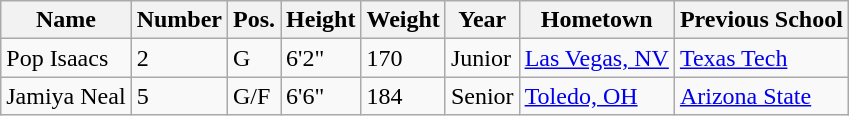<table class="wikitable sortable" border="1">
<tr>
<th>Name</th>
<th>Number</th>
<th>Pos.</th>
<th>Height</th>
<th>Weight</th>
<th>Year</th>
<th>Hometown</th>
<th class="unsortable">Previous School</th>
</tr>
<tr>
<td>Pop Isaacs</td>
<td>2</td>
<td>G</td>
<td>6'2"</td>
<td>170</td>
<td>Junior</td>
<td><a href='#'>Las Vegas, NV</a></td>
<td><a href='#'>Texas Tech</a></td>
</tr>
<tr>
<td>Jamiya Neal</td>
<td>5</td>
<td>G/F</td>
<td>6'6"</td>
<td>184</td>
<td>Senior</td>
<td><a href='#'>Toledo, OH</a></td>
<td><a href='#'>Arizona State</a></td>
</tr>
</table>
